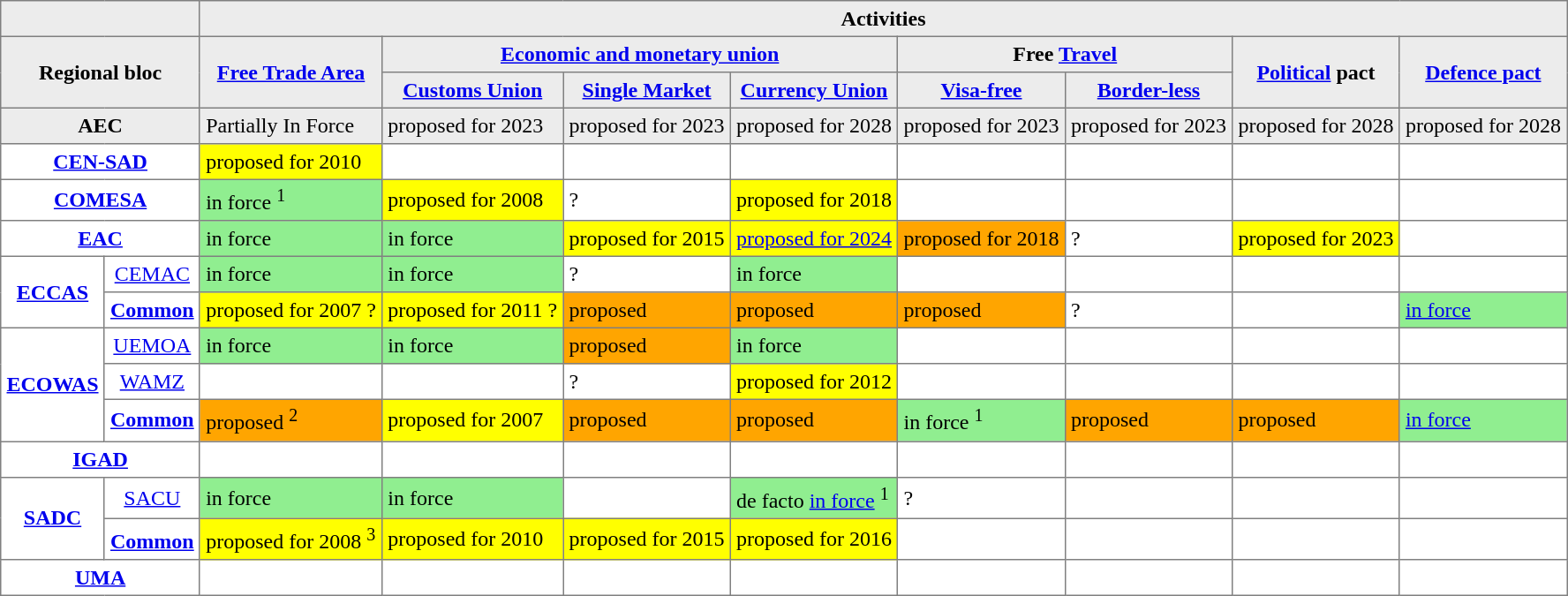<table border="1" cellpadding="4" cellspacing=0 class="toccolours" style="border-collapse:collapse">
<tr bgcolor="#ececec">
<th colspan="2"></th>
<th ! colspan="8">Activities</th>
</tr>
<tr bgcolor="#ececec">
<th colspan="2" rowspan="2">Regional bloc</th>
<th rowspan="2"><a href='#'>Free Trade Area</a></th>
<th colspan="3"><a href='#'>Economic and monetary union</a></th>
<th colspan="2">Free <a href='#'>Travel</a></th>
<th rowspan="2"><a href='#'>Political</a> pact</th>
<th rowspan="2"><a href='#'>Defence pact</a></th>
</tr>
<tr bgcolor="#ececec">
<th><a href='#'>Customs Union</a></th>
<th><a href='#'>Single Market</a></th>
<th><a href='#'>Currency Union</a></th>
<th><a href='#'>Visa-free</a></th>
<th><a href='#'>Border-less</a></th>
</tr>
<tr bgcolor="#ececec">
<td colspan="2" align="center"><strong>AEC</strong></td>
<td>Partially In Force</td>
<td>proposed for 2023</td>
<td>proposed for 2023</td>
<td>proposed for 2028</td>
<td>proposed for 2023</td>
<td>proposed for 2023</td>
<td>proposed for 2028</td>
<td>proposed for 2028</td>
</tr>
<tr>
<td colspan="2" align="center"><strong><a href='#'>CEN-SAD</a></strong></td>
<td bgcolor=YELLOW>proposed for 2010</td>
<td></td>
<td></td>
<td></td>
<td></td>
<td></td>
<td></td>
<td></td>
</tr>
<tr>
<td colspan="2" align="center"><strong><a href='#'>COMESA</a></strong></td>
<td bgcolor=lightgreen>in force <sup>1</sup></td>
<td bgcolor=YELLOW>proposed for 2008</td>
<td>?</td>
<td bgcolor=YELLOW>proposed for 2018</td>
<td></td>
<td></td>
<td></td>
<td></td>
</tr>
<tr>
<td colspan="2" align="center"><strong><a href='#'>EAC</a></strong></td>
<td bgcolor=lightgreen>in force</td>
<td bgcolor=lightgreen>in force</td>
<td bgcolor=YELLOW>proposed for 2015</td>
<td bgcolor=YELLOW><a href='#'>proposed for 2024</a></td>
<td bgcolor=orange>proposed for 2018</td>
<td>?</td>
<td bgcolor=YELLOW>proposed for 2023</td>
<td></td>
</tr>
<tr>
<td rowspan=2 align="center"><strong><a href='#'>ECCAS</a></strong></td>
<td align="center"><a href='#'>CEMAC</a></td>
<td bgcolor=lightgreen>in force</td>
<td bgcolor=lightgreen>in force</td>
<td>?</td>
<td bgcolor=lightgreen>in force</td>
<td></td>
<td></td>
<td></td>
<td></td>
</tr>
<tr>
<td align="center"><strong><a href='#'>Common</a></strong></td>
<td bgcolor=YELLOW>proposed for 2007 ?</td>
<td bgcolor=YELLOW>proposed for 2011 ?</td>
<td bgcolor=orange>proposed</td>
<td bgcolor=orange>proposed</td>
<td bgcolor=orange>proposed</td>
<td>?</td>
<td></td>
<td bgcolor=lightgreen><a href='#'>in force</a></td>
</tr>
<tr>
<td rowspan=3 align="center"><strong><a href='#'>ECOWAS</a></strong></td>
<td align="center"><a href='#'>UEMOA</a></td>
<td bgcolor=lightgreen>in force</td>
<td bgcolor=lightgreen>in force</td>
<td bgcolor=orange>proposed</td>
<td bgcolor=lightgreen>in force</td>
<td></td>
<td></td>
<td></td>
<td></td>
</tr>
<tr>
<td align="center"><a href='#'>WAMZ</a></td>
<td></td>
<td></td>
<td>?</td>
<td bgcolor=YELLOW>proposed for 2012</td>
<td></td>
<td></td>
<td></td>
<td></td>
</tr>
<tr>
<td align="center"><strong><a href='#'>Common</a></strong></td>
<td bgcolor=orange>proposed <sup>2</sup></td>
<td bgcolor=YELLOW>proposed for 2007</td>
<td bgcolor=orange>proposed</td>
<td bgcolor=orange>proposed</td>
<td bgcolor=lightgreen>in force <sup>1</sup></td>
<td bgcolor=orange>proposed</td>
<td bgcolor=orange>proposed</td>
<td bgcolor=lightgreen><a href='#'>in force</a></td>
</tr>
<tr>
<td colspan="2" align="center"><strong><a href='#'>IGAD</a></strong></td>
<td></td>
<td></td>
<td></td>
<td></td>
<td></td>
<td></td>
<td></td>
<td></td>
</tr>
<tr>
<td rowspan=2 align="center"><strong><a href='#'>SADC</a></strong></td>
<td align="center"><a href='#'>SACU</a></td>
<td bgcolor=lightgreen>in force</td>
<td bgcolor=lightgreen>in force</td>
<td></td>
<td bgcolor=lightgreen>de facto <a href='#'>in force</a> <sup>1</sup></td>
<td>?</td>
<td></td>
<td></td>
<td></td>
</tr>
<tr>
<td align="center"><strong><a href='#'>Common</a></strong><sup></sup></td>
<td bgcolor=YELLOW>proposed for 2008 <sup>3</sup></td>
<td bgcolor=YELLOW>proposed for 2010</td>
<td bgcolor=YELLOW>proposed for 2015</td>
<td bgcolor=YELLOW>proposed for 2016</td>
<td></td>
<td></td>
<td></td>
<td></td>
</tr>
<tr>
<td colspan="2" align="center"><strong><a href='#'>UMA</a></strong></td>
<td></td>
<td></td>
<td></td>
<td></td>
<td></td>
<td></td>
<td></td>
<td></td>
</tr>
</table>
